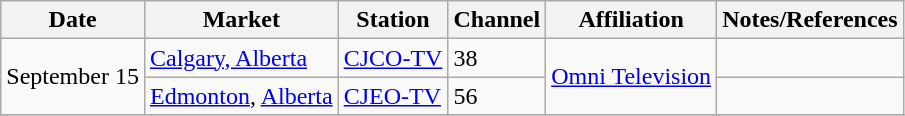<table class="wikitable">
<tr>
<th>Date</th>
<th>Market</th>
<th>Station</th>
<th>Channel</th>
<th>Affiliation</th>
<th>Notes/References</th>
</tr>
<tr>
<td rowspan=2>September 15</td>
<td><a href='#'>Calgary, Alberta</a></td>
<td><a href='#'>CJCO-TV</a></td>
<td>38</td>
<td rowspan=2><a href='#'>Omni Television</a></td>
<td></td>
</tr>
<tr>
<td><a href='#'>Edmonton</a>, <a href='#'>Alberta</a></td>
<td><a href='#'>CJEO-TV</a></td>
<td>56</td>
<td></td>
</tr>
<tr>
</tr>
</table>
